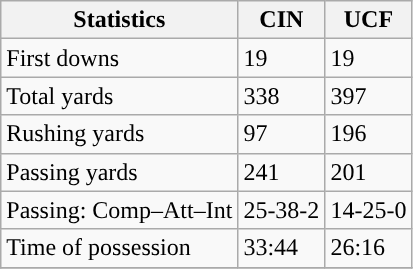<table class="wikitable" style="float: left;">
<tr>
<th>Statistics</th>
<th>CIN</th>
<th>UCF</th>
</tr>
<tr>
<td>First downs</td>
<td>19</td>
<td>19</td>
</tr>
<tr>
<td>Total yards</td>
<td>338</td>
<td>397</td>
</tr>
<tr>
<td>Rushing yards</td>
<td>97</td>
<td>196</td>
</tr>
<tr>
<td>Passing yards</td>
<td>241</td>
<td>201</td>
</tr>
<tr>
<td>Passing: Comp–Att–Int</td>
<td>25-38-2</td>
<td>14-25-0</td>
</tr>
<tr>
<td>Time of possession</td>
<td>33:44</td>
<td>26:16</td>
</tr>
<tr>
</tr>
</table>
